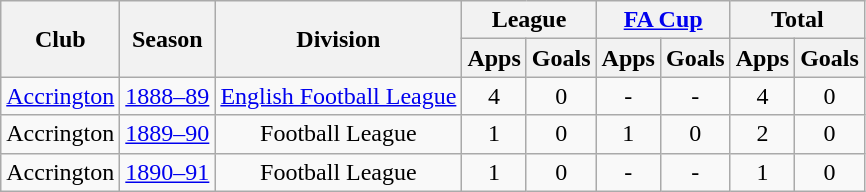<table class="wikitable" style="text-align:center;">
<tr>
<th rowspan="2">Club</th>
<th rowspan="2">Season</th>
<th rowspan="2">Division</th>
<th colspan="2">League</th>
<th colspan="2"><a href='#'>FA Cup</a></th>
<th colspan="2">Total</th>
</tr>
<tr>
<th>Apps</th>
<th>Goals</th>
<th>Apps</th>
<th>Goals</th>
<th>Apps</th>
<th>Goals</th>
</tr>
<tr>
<td><a href='#'>Accrington</a></td>
<td><a href='#'>1888–89</a></td>
<td><a href='#'>English Football League</a></td>
<td>4</td>
<td>0</td>
<td>-</td>
<td>-</td>
<td>4</td>
<td>0</td>
</tr>
<tr>
<td>Accrington</td>
<td><a href='#'>1889–90</a></td>
<td>Football League</td>
<td>1</td>
<td>0</td>
<td>1</td>
<td>0</td>
<td>2</td>
<td>0</td>
</tr>
<tr>
<td>Accrington</td>
<td><a href='#'>1890–91</a></td>
<td>Football League</td>
<td>1</td>
<td>0</td>
<td>-</td>
<td>-</td>
<td>1</td>
<td>0</td>
</tr>
</table>
